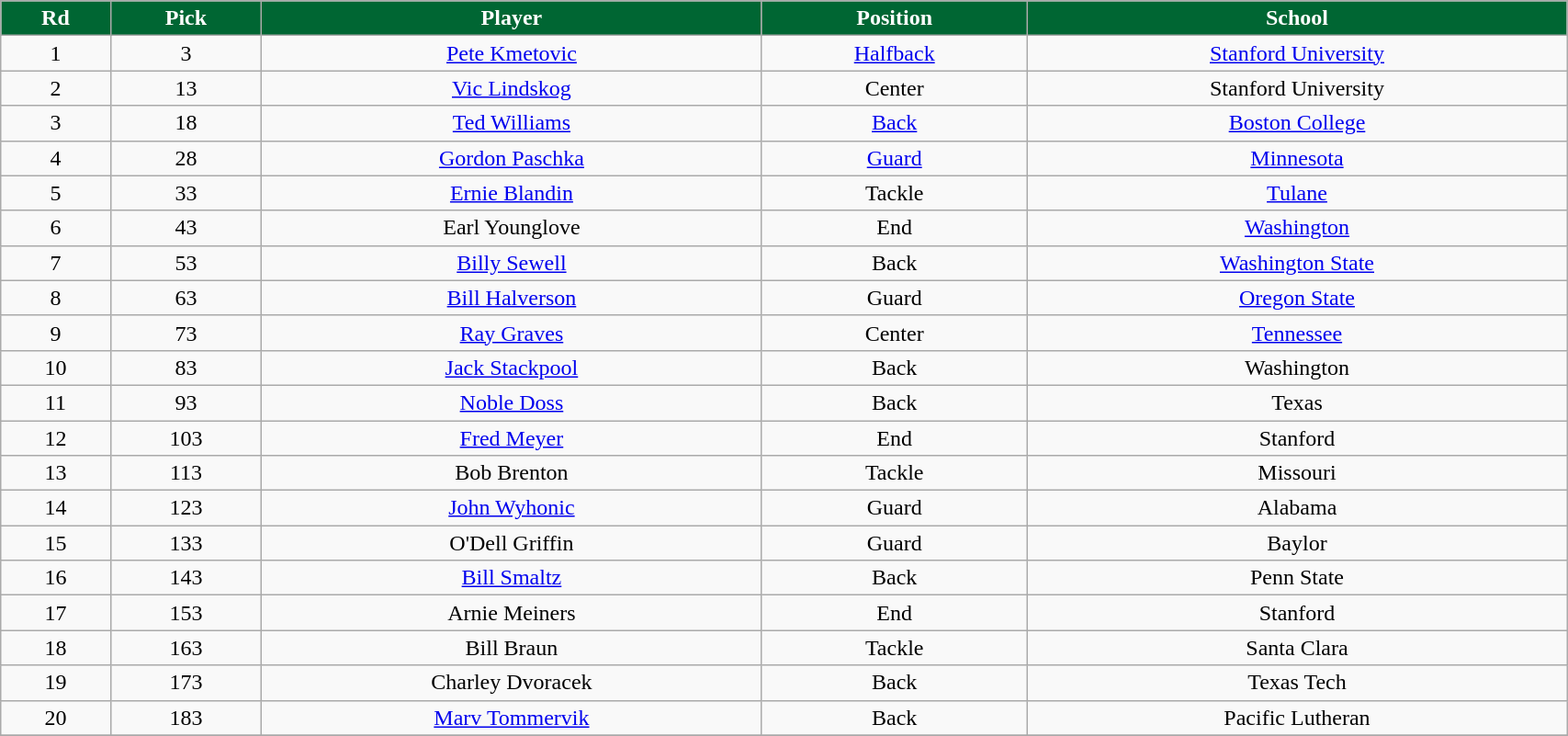<table class="wikitable sortable sortable" style="width:90%">
<tr>
<th style="background:#006633; color:white" width=7%><strong>Rd</strong></th>
<th !width=5% style="background:#006633; color:white"><strong>Pick</strong></th>
<th !width=15% style="background:#006633; color:white"><strong>Player</strong></th>
<th !width=5% style="background:#006633; color:white"><strong>Position</strong></th>
<th !width=15% style="background:#006633; color:white"><strong>School</strong></th>
</tr>
<tr align="center" bgcolor="">
<td>1</td>
<td>3</td>
<td><a href='#'>Pete Kmetovic</a></td>
<td><a href='#'>Halfback</a></td>
<td><a href='#'>Stanford University</a></td>
</tr>
<tr align="center" bgcolor="">
<td>2</td>
<td>13</td>
<td><a href='#'>Vic Lindskog</a></td>
<td>Center</td>
<td>Stanford University</td>
</tr>
<tr align="center" bgcolor="">
<td>3</td>
<td>18</td>
<td><a href='#'>Ted Williams</a></td>
<td><a href='#'>Back</a></td>
<td><a href='#'>Boston College</a></td>
</tr>
<tr align="center" bgcolor="">
<td>4</td>
<td>28</td>
<td><a href='#'>Gordon Paschka</a></td>
<td><a href='#'>Guard</a></td>
<td><a href='#'>Minnesota</a></td>
</tr>
<tr align="center" bgcolor="">
<td>5</td>
<td>33</td>
<td><a href='#'>Ernie Blandin</a></td>
<td>Tackle</td>
<td><a href='#'>Tulane</a></td>
</tr>
<tr align="center" bgcolor="">
<td>6</td>
<td>43</td>
<td>Earl Younglove</td>
<td>End</td>
<td><a href='#'>Washington</a></td>
</tr>
<tr align="center" bgcolor="">
<td>7</td>
<td>53</td>
<td><a href='#'>Billy Sewell</a></td>
<td>Back</td>
<td><a href='#'>Washington State</a></td>
</tr>
<tr align="center" bgcolor="">
<td>8</td>
<td>63</td>
<td><a href='#'>Bill Halverson</a></td>
<td>Guard</td>
<td><a href='#'>Oregon State</a></td>
</tr>
<tr align="center" bgcolor="">
<td>9</td>
<td>73</td>
<td><a href='#'>Ray Graves</a></td>
<td>Center</td>
<td><a href='#'>Tennessee</a></td>
</tr>
<tr align="center" bgcolor="">
<td>10</td>
<td>83</td>
<td><a href='#'>Jack Stackpool</a></td>
<td>Back</td>
<td>Washington</td>
</tr>
<tr align="center" bgcolor="">
<td>11</td>
<td>93</td>
<td><a href='#'>Noble Doss</a></td>
<td>Back</td>
<td>Texas</td>
</tr>
<tr align="center" bgcolor="">
<td>12</td>
<td>103</td>
<td><a href='#'>Fred Meyer</a></td>
<td>End</td>
<td>Stanford</td>
</tr>
<tr align="center" bgcolor="">
<td>13</td>
<td>113</td>
<td>Bob Brenton</td>
<td>Tackle</td>
<td>Missouri</td>
</tr>
<tr align="center" bgcolor="">
<td>14</td>
<td>123</td>
<td><a href='#'>John Wyhonic</a></td>
<td>Guard</td>
<td>Alabama</td>
</tr>
<tr align="center" bgcolor="">
<td>15</td>
<td>133</td>
<td>O'Dell Griffin</td>
<td>Guard</td>
<td>Baylor</td>
</tr>
<tr align="center" bgcolor="">
<td>16</td>
<td>143</td>
<td><a href='#'>Bill Smaltz</a></td>
<td>Back</td>
<td>Penn State</td>
</tr>
<tr align="center" bgcolor="">
<td>17</td>
<td>153</td>
<td>Arnie Meiners</td>
<td>End</td>
<td>Stanford</td>
</tr>
<tr align="center" bgcolor="">
<td>18</td>
<td>163</td>
<td>Bill Braun</td>
<td>Tackle</td>
<td>Santa Clara</td>
</tr>
<tr align="center" bgcolor="">
<td>19</td>
<td>173</td>
<td>Charley Dvoracek</td>
<td>Back</td>
<td>Texas Tech</td>
</tr>
<tr align="center" bgcolor="">
<td>20</td>
<td>183</td>
<td><a href='#'>Marv Tommervik</a></td>
<td>Back</td>
<td>Pacific Lutheran</td>
</tr>
<tr align="center" bgcolor="">
</tr>
</table>
